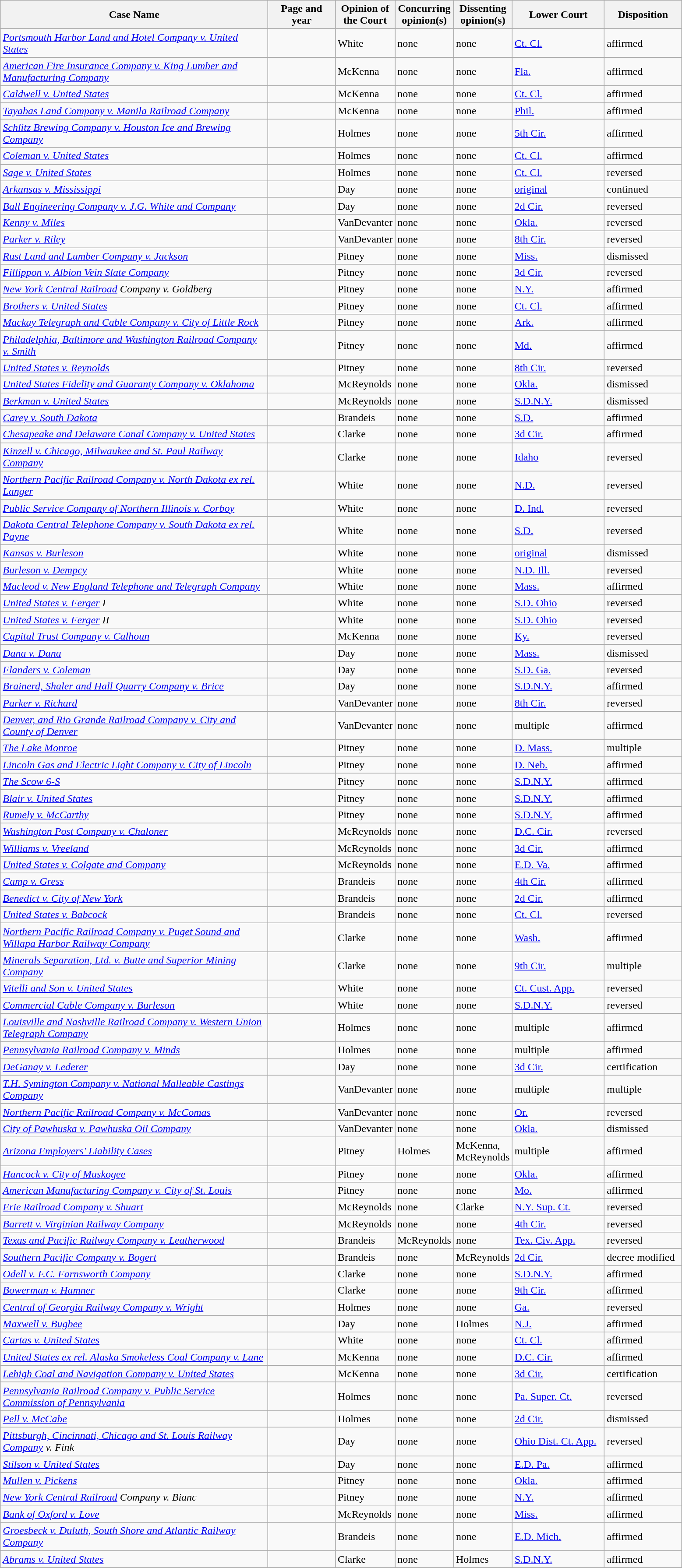<table class="wikitable sortable">
<tr>
<th scope="col" style="width: 400px;">Case Name</th>
<th scope="col" style="width: 95px;">Page and year</th>
<th scope="col" style="width: 10px;">Opinion of the Court</th>
<th scope="col" style="width: 10px;">Concurring opinion(s)</th>
<th scope="col" style="width: 10px;">Dissenting opinion(s)</th>
<th scope="col" style="width: 133px;">Lower Court</th>
<th scope="col" style="width: 110px;">Disposition</th>
</tr>
<tr>
<td><em><a href='#'>Portsmouth Harbor Land and Hotel Company v. United States</a></em></td>
<td align="right"></td>
<td>White</td>
<td>none</td>
<td>none</td>
<td><a href='#'>Ct. Cl.</a></td>
<td>affirmed</td>
</tr>
<tr>
<td><em><a href='#'>American Fire Insurance Company v. King Lumber and Manufacturing Company</a></em></td>
<td align="right"></td>
<td>McKenna</td>
<td>none</td>
<td>none</td>
<td><a href='#'>Fla.</a></td>
<td>affirmed</td>
</tr>
<tr>
<td><em><a href='#'>Caldwell v. United States</a></em></td>
<td align="right"></td>
<td>McKenna</td>
<td>none</td>
<td>none</td>
<td><a href='#'>Ct. Cl.</a></td>
<td>affirmed</td>
</tr>
<tr>
<td><em><a href='#'>Tayabas Land Company v. Manila Railroad Company</a></em></td>
<td align="right"></td>
<td>McKenna</td>
<td>none</td>
<td>none</td>
<td><a href='#'>Phil.</a></td>
<td>affirmed</td>
</tr>
<tr>
<td><em><a href='#'>Schlitz Brewing Company v. Houston Ice and Brewing Company</a></em></td>
<td align="right"></td>
<td>Holmes</td>
<td>none</td>
<td>none</td>
<td><a href='#'>5th Cir.</a></td>
<td>affirmed</td>
</tr>
<tr>
<td><em><a href='#'>Coleman v. United States</a></em></td>
<td align="right"></td>
<td>Holmes</td>
<td>none</td>
<td>none</td>
<td><a href='#'>Ct. Cl.</a></td>
<td>affirmed</td>
</tr>
<tr>
<td><em><a href='#'>Sage v. United States</a></em></td>
<td align="right"></td>
<td>Holmes</td>
<td>none</td>
<td>none</td>
<td><a href='#'>Ct. Cl.</a></td>
<td>reversed</td>
</tr>
<tr>
<td><em><a href='#'>Arkansas v. Mississippi</a></em></td>
<td align="right"></td>
<td>Day</td>
<td>none</td>
<td>none</td>
<td><a href='#'>original</a></td>
<td>continued</td>
</tr>
<tr>
<td><em><a href='#'>Ball Engineering Company v. J.G. White and Company</a></em></td>
<td align="right"></td>
<td>Day</td>
<td>none</td>
<td>none</td>
<td><a href='#'>2d Cir.</a></td>
<td>reversed</td>
</tr>
<tr>
<td><em><a href='#'>Kenny v. Miles</a></em></td>
<td align="right"></td>
<td>VanDevanter</td>
<td>none</td>
<td>none</td>
<td><a href='#'>Okla.</a></td>
<td>reversed</td>
</tr>
<tr>
<td><em><a href='#'>Parker v. Riley</a></em></td>
<td align="right"></td>
<td>VanDevanter</td>
<td>none</td>
<td>none</td>
<td><a href='#'>8th Cir.</a></td>
<td>reversed</td>
</tr>
<tr>
<td><em><a href='#'>Rust Land and Lumber Company v. Jackson</a></em></td>
<td align="right"></td>
<td>Pitney</td>
<td>none</td>
<td>none</td>
<td><a href='#'>Miss.</a></td>
<td>dismissed</td>
</tr>
<tr>
<td><em><a href='#'>Fillippon v. Albion Vein Slate Company</a></em></td>
<td align="right"></td>
<td>Pitney</td>
<td>none</td>
<td>none</td>
<td><a href='#'>3d Cir.</a></td>
<td>reversed</td>
</tr>
<tr>
<td><em><a href='#'>New York Central Railroad</a> Company v. Goldberg</em></td>
<td align="right"></td>
<td>Pitney</td>
<td>none</td>
<td>none</td>
<td><a href='#'>N.Y.</a></td>
<td>affirmed</td>
</tr>
<tr>
<td><em><a href='#'>Brothers v. United States</a></em></td>
<td align="right"></td>
<td>Pitney</td>
<td>none</td>
<td>none</td>
<td><a href='#'>Ct. Cl.</a></td>
<td>affirmed</td>
</tr>
<tr>
<td><em><a href='#'>Mackay Telegraph and Cable Company v. City of Little Rock</a></em></td>
<td align="right"></td>
<td>Pitney</td>
<td>none</td>
<td>none</td>
<td><a href='#'>Ark.</a></td>
<td>affirmed</td>
</tr>
<tr>
<td><em><a href='#'>Philadelphia, Baltimore and Washington Railroad Company v. Smith</a></em></td>
<td align="right"></td>
<td>Pitney</td>
<td>none</td>
<td>none</td>
<td><a href='#'>Md.</a></td>
<td>affirmed</td>
</tr>
<tr>
<td><em><a href='#'>United States v. Reynolds</a></em></td>
<td align="right"></td>
<td>Pitney</td>
<td>none</td>
<td>none</td>
<td><a href='#'>8th Cir.</a></td>
<td>reversed</td>
</tr>
<tr>
<td><em><a href='#'>United States Fidelity and Guaranty Company v. Oklahoma</a></em></td>
<td align="right"></td>
<td>McReynolds</td>
<td>none</td>
<td>none</td>
<td><a href='#'>Okla.</a></td>
<td>dismissed</td>
</tr>
<tr>
<td><em><a href='#'>Berkman v. United States</a></em></td>
<td align="right"></td>
<td>McReynolds</td>
<td>none</td>
<td>none</td>
<td><a href='#'>S.D.N.Y.</a></td>
<td>dismissed</td>
</tr>
<tr>
<td><em><a href='#'>Carey v. South Dakota</a></em></td>
<td align="right"></td>
<td>Brandeis</td>
<td>none</td>
<td>none</td>
<td><a href='#'>S.D.</a></td>
<td>affirmed</td>
</tr>
<tr>
<td><em><a href='#'>Chesapeake and Delaware Canal Company v. United States</a></em></td>
<td align="right"></td>
<td>Clarke</td>
<td>none</td>
<td>none</td>
<td><a href='#'>3d Cir.</a></td>
<td>affirmed</td>
</tr>
<tr>
<td><em><a href='#'>Kinzell v. Chicago, Milwaukee and St. Paul Railway Company</a></em></td>
<td align="right"></td>
<td>Clarke</td>
<td>none</td>
<td>none</td>
<td><a href='#'>Idaho</a></td>
<td>reversed</td>
</tr>
<tr>
<td><em><a href='#'>Northern Pacific Railroad Company v. North Dakota ex rel. Langer</a></em></td>
<td align="right"></td>
<td>White</td>
<td>none</td>
<td>none</td>
<td><a href='#'>N.D.</a></td>
<td>reversed</td>
</tr>
<tr>
<td><em><a href='#'>Public Service Company of Northern Illinois v. Corboy</a></em></td>
<td align="right"></td>
<td>White</td>
<td>none</td>
<td>none</td>
<td><a href='#'>D. Ind.</a></td>
<td>reversed</td>
</tr>
<tr>
<td><em><a href='#'>Dakota Central Telephone Company v. South Dakota ex rel. Payne</a></em></td>
<td align="right"></td>
<td>White</td>
<td>none</td>
<td>none</td>
<td><a href='#'>S.D.</a></td>
<td>reversed</td>
</tr>
<tr>
<td><em><a href='#'>Kansas v. Burleson</a></em></td>
<td align="right"></td>
<td>White</td>
<td>none</td>
<td>none</td>
<td><a href='#'>original</a></td>
<td>dismissed</td>
</tr>
<tr>
<td><em><a href='#'>Burleson v. Dempcy</a></em></td>
<td align="right"></td>
<td>White</td>
<td>none</td>
<td>none</td>
<td><a href='#'>N.D. Ill.</a></td>
<td>reversed</td>
</tr>
<tr>
<td><em><a href='#'>Macleod v. New England Telephone and Telegraph Company</a></em></td>
<td align="right"></td>
<td>White</td>
<td>none</td>
<td>none</td>
<td><a href='#'>Mass.</a></td>
<td>affirmed</td>
</tr>
<tr>
<td><em><a href='#'>United States v. Ferger</a> I</em></td>
<td align="right"></td>
<td>White</td>
<td>none</td>
<td>none</td>
<td><a href='#'>S.D. Ohio</a></td>
<td>reversed</td>
</tr>
<tr>
<td><em><a href='#'>United States v. Ferger</a> II</em></td>
<td align="right"></td>
<td>White</td>
<td>none</td>
<td>none</td>
<td><a href='#'>S.D. Ohio</a></td>
<td>reversed</td>
</tr>
<tr>
<td><em><a href='#'>Capital Trust Company v. Calhoun</a></em></td>
<td align="right"></td>
<td>McKenna</td>
<td>none</td>
<td>none</td>
<td><a href='#'>Ky.</a></td>
<td>reversed</td>
</tr>
<tr>
<td><em><a href='#'>Dana v. Dana</a></em></td>
<td align="right"></td>
<td>Day</td>
<td>none</td>
<td>none</td>
<td><a href='#'>Mass.</a></td>
<td>dismissed</td>
</tr>
<tr>
<td><em><a href='#'>Flanders v. Coleman</a></em></td>
<td align="right"></td>
<td>Day</td>
<td>none</td>
<td>none</td>
<td><a href='#'>S.D. Ga.</a></td>
<td>reversed</td>
</tr>
<tr>
<td><em><a href='#'>Brainerd, Shaler and Hall Quarry Company v. Brice</a></em></td>
<td align="right"></td>
<td>Day</td>
<td>none</td>
<td>none</td>
<td><a href='#'>S.D.N.Y.</a></td>
<td>affirmed</td>
</tr>
<tr>
<td><em><a href='#'>Parker v. Richard</a></em></td>
<td align="right"></td>
<td>VanDevanter</td>
<td>none</td>
<td>none</td>
<td><a href='#'>8th Cir.</a></td>
<td>reversed</td>
</tr>
<tr>
<td><em><a href='#'>Denver, and Rio Grande Railroad Company v. City and County of Denver</a></em></td>
<td align="right"></td>
<td>VanDevanter</td>
<td>none</td>
<td>none</td>
<td>multiple</td>
<td>affirmed</td>
</tr>
<tr>
<td><em><a href='#'>The Lake Monroe</a></em></td>
<td align="right"></td>
<td>Pitney</td>
<td>none</td>
<td>none</td>
<td><a href='#'>D. Mass.</a></td>
<td>multiple</td>
</tr>
<tr>
<td><em><a href='#'>Lincoln Gas and Electric Light Company v. City of Lincoln</a></em></td>
<td align="right"></td>
<td>Pitney</td>
<td>none</td>
<td>none</td>
<td><a href='#'>D. Neb.</a></td>
<td>affirmed</td>
</tr>
<tr>
<td><em><a href='#'>The Scow 6-S</a></em></td>
<td align="right"></td>
<td>Pitney</td>
<td>none</td>
<td>none</td>
<td><a href='#'>S.D.N.Y.</a></td>
<td>affirmed</td>
</tr>
<tr>
<td><em><a href='#'>Blair v. United States</a></em></td>
<td align="right"></td>
<td>Pitney</td>
<td>none</td>
<td>none</td>
<td><a href='#'>S.D.N.Y.</a></td>
<td>affirmed</td>
</tr>
<tr>
<td><em><a href='#'>Rumely v. McCarthy</a></em></td>
<td align="right"></td>
<td>Pitney</td>
<td>none</td>
<td>none</td>
<td><a href='#'>S.D.N.Y.</a></td>
<td>affirmed</td>
</tr>
<tr>
<td><em><a href='#'>Washington Post Company v. Chaloner</a></em></td>
<td align="right"></td>
<td>McReynolds</td>
<td>none</td>
<td>none</td>
<td><a href='#'>D.C. Cir.</a></td>
<td>reversed</td>
</tr>
<tr>
<td><em><a href='#'>Williams v. Vreeland</a></em></td>
<td align="right"></td>
<td>McReynolds</td>
<td>none</td>
<td>none</td>
<td><a href='#'>3d Cir.</a></td>
<td>affirmed</td>
</tr>
<tr>
<td><em><a href='#'>United States v. Colgate and Company</a></em></td>
<td align="right"></td>
<td>McReynolds</td>
<td>none</td>
<td>none</td>
<td><a href='#'>E.D. Va.</a></td>
<td>affirmed</td>
</tr>
<tr>
<td><em><a href='#'>Camp v. Gress</a></em></td>
<td align="right"></td>
<td>Brandeis</td>
<td>none</td>
<td>none</td>
<td><a href='#'>4th Cir.</a></td>
<td>affirmed</td>
</tr>
<tr>
<td><em><a href='#'>Benedict v. City of New York</a></em></td>
<td align="right"></td>
<td>Brandeis</td>
<td>none</td>
<td>none</td>
<td><a href='#'>2d Cir.</a></td>
<td>affirmed</td>
</tr>
<tr>
<td><em><a href='#'>United States v. Babcock</a></em></td>
<td align="right"></td>
<td>Brandeis</td>
<td>none</td>
<td>none</td>
<td><a href='#'>Ct. Cl.</a></td>
<td>reversed</td>
</tr>
<tr>
<td><em><a href='#'>Northern Pacific Railroad Company v. Puget Sound and Willapa Harbor Railway Company</a></em></td>
<td align="right"></td>
<td>Clarke</td>
<td>none</td>
<td>none</td>
<td><a href='#'>Wash.</a></td>
<td>affirmed</td>
</tr>
<tr>
<td><em><a href='#'>Minerals Separation, Ltd. v. Butte and Superior Mining Company</a></em></td>
<td align="right"></td>
<td>Clarke</td>
<td>none</td>
<td>none</td>
<td><a href='#'>9th Cir.</a></td>
<td>multiple</td>
</tr>
<tr>
<td><em><a href='#'>Vitelli and Son v. United States</a></em></td>
<td align="right"></td>
<td>White</td>
<td>none</td>
<td>none</td>
<td><a href='#'>Ct. Cust. App.</a></td>
<td>reversed</td>
</tr>
<tr>
<td><em><a href='#'>Commercial Cable Company v. Burleson</a></em></td>
<td align="right"></td>
<td>White</td>
<td>none</td>
<td>none</td>
<td><a href='#'>S.D.N.Y.</a></td>
<td>reversed</td>
</tr>
<tr>
<td><em><a href='#'>Louisville and Nashville Railroad Company v. Western Union Telegraph Company</a></em></td>
<td align="right"></td>
<td>Holmes</td>
<td>none</td>
<td>none</td>
<td>multiple</td>
<td>affirmed</td>
</tr>
<tr>
<td><em><a href='#'>Pennsylvania Railroad Company v. Minds</a></em></td>
<td align="right"></td>
<td>Holmes</td>
<td>none</td>
<td>none</td>
<td>multiple</td>
<td>affirmed</td>
</tr>
<tr>
<td><em><a href='#'>DeGanay v. Lederer</a></em></td>
<td align="right"></td>
<td>Day</td>
<td>none</td>
<td>none</td>
<td><a href='#'>3d Cir.</a></td>
<td>certification</td>
</tr>
<tr>
<td><em><a href='#'>T.H. Symington Company v. National Malleable Castings Company</a></em></td>
<td align="right"></td>
<td>VanDevanter</td>
<td>none</td>
<td>none</td>
<td>multiple</td>
<td>multiple</td>
</tr>
<tr>
<td><em><a href='#'>Northern Pacific Railroad Company v. McComas</a></em></td>
<td align="right"></td>
<td>VanDevanter</td>
<td>none</td>
<td>none</td>
<td><a href='#'>Or.</a></td>
<td>reversed</td>
</tr>
<tr>
<td><em><a href='#'>City of Pawhuska v. Pawhuska Oil Company</a></em></td>
<td align="right"></td>
<td>VanDevanter</td>
<td>none</td>
<td>none</td>
<td><a href='#'>Okla.</a></td>
<td>dismissed</td>
</tr>
<tr>
<td><em><a href='#'>Arizona Employers' Liability Cases</a></em></td>
<td align="right"></td>
<td>Pitney</td>
<td>Holmes</td>
<td>McKenna, McReynolds</td>
<td>multiple</td>
<td>affirmed</td>
</tr>
<tr>
<td><em><a href='#'>Hancock v. City of Muskogee</a></em></td>
<td align="right"></td>
<td>Pitney</td>
<td>none</td>
<td>none</td>
<td><a href='#'>Okla.</a></td>
<td>affirmed</td>
</tr>
<tr>
<td><em><a href='#'>American Manufacturing Company v. City of St. Louis</a></em></td>
<td align="right"></td>
<td>Pitney</td>
<td>none</td>
<td>none</td>
<td><a href='#'>Mo.</a></td>
<td>affirmed</td>
</tr>
<tr>
<td><em><a href='#'>Erie Railroad Company v. Shuart</a></em></td>
<td align="right"></td>
<td>McReynolds</td>
<td>none</td>
<td>Clarke</td>
<td><a href='#'>N.Y. Sup. Ct.</a></td>
<td>reversed</td>
</tr>
<tr>
<td><em><a href='#'>Barrett v. Virginian Railway Company</a></em></td>
<td align="right"></td>
<td>McReynolds</td>
<td>none</td>
<td>none</td>
<td><a href='#'>4th Cir.</a></td>
<td>reversed</td>
</tr>
<tr>
<td><em><a href='#'>Texas and Pacific Railway Company v. Leatherwood</a></em></td>
<td align="right"></td>
<td>Brandeis</td>
<td>McReynolds</td>
<td>none</td>
<td><a href='#'>Tex. Civ. App.</a></td>
<td>reversed</td>
</tr>
<tr>
<td><em><a href='#'>Southern Pacific Company v. Bogert</a></em></td>
<td align="right"></td>
<td>Brandeis</td>
<td>none</td>
<td>McReynolds</td>
<td><a href='#'>2d Cir.</a></td>
<td>decree modified</td>
</tr>
<tr>
<td><em><a href='#'>Odell v. F.C. Farnsworth Company</a></em></td>
<td align="right"></td>
<td>Clarke</td>
<td>none</td>
<td>none</td>
<td><a href='#'>S.D.N.Y.</a></td>
<td>affirmed</td>
</tr>
<tr>
<td><em><a href='#'>Bowerman v. Hamner</a></em></td>
<td align="right"></td>
<td>Clarke</td>
<td>none</td>
<td>none</td>
<td><a href='#'>9th Cir.</a></td>
<td>affirmed</td>
</tr>
<tr>
<td><em><a href='#'>Central of Georgia Railway Company v. Wright</a></em></td>
<td align="right"></td>
<td>Holmes</td>
<td>none</td>
<td>none</td>
<td><a href='#'>Ga.</a></td>
<td>reversed</td>
</tr>
<tr>
<td><em><a href='#'>Maxwell v. Bugbee</a></em></td>
<td align="right"></td>
<td>Day</td>
<td>none</td>
<td>Holmes</td>
<td><a href='#'>N.J.</a></td>
<td>affirmed</td>
</tr>
<tr>
<td><em><a href='#'>Cartas v. United States</a></em></td>
<td align="right"></td>
<td>White</td>
<td>none</td>
<td>none</td>
<td><a href='#'>Ct. Cl.</a></td>
<td>affirmed</td>
</tr>
<tr>
<td><em><a href='#'>United States ex rel. Alaska Smokeless Coal Company v. Lane</a></em></td>
<td align="right"></td>
<td>McKenna</td>
<td>none</td>
<td>none</td>
<td><a href='#'>D.C. Cir.</a></td>
<td>affirmed</td>
</tr>
<tr>
<td><em><a href='#'>Lehigh Coal and Navigation Company v. United States</a></em></td>
<td align="right"></td>
<td>McKenna</td>
<td>none</td>
<td>none</td>
<td><a href='#'>3d Cir.</a></td>
<td>certification</td>
</tr>
<tr>
<td><em><a href='#'>Pennsylvania Railroad Company v. Public Service Commission of Pennsylvania</a></em></td>
<td align="right"></td>
<td>Holmes</td>
<td>none</td>
<td>none</td>
<td><a href='#'>Pa. Super. Ct.</a></td>
<td>reversed</td>
</tr>
<tr>
<td><em><a href='#'>Pell v. McCabe</a></em></td>
<td align="right"></td>
<td>Holmes</td>
<td>none</td>
<td>none</td>
<td><a href='#'>2d Cir.</a></td>
<td>dismissed</td>
</tr>
<tr>
<td><em><a href='#'>Pittsburgh, Cincinnati, Chicago and St. Louis Railway Company</a> v. Fink</em></td>
<td align="right"></td>
<td>Day</td>
<td>none</td>
<td>none</td>
<td><a href='#'>Ohio Dist. Ct. App.</a></td>
<td>reversed</td>
</tr>
<tr>
<td><em><a href='#'>Stilson v. United States</a></em></td>
<td align="right"></td>
<td>Day</td>
<td>none</td>
<td>none</td>
<td><a href='#'>E.D. Pa.</a></td>
<td>affirmed</td>
</tr>
<tr>
<td><em><a href='#'>Mullen v. Pickens</a></em></td>
<td align="right"></td>
<td>Pitney</td>
<td>none</td>
<td>none</td>
<td><a href='#'>Okla.</a></td>
<td>affirmed</td>
</tr>
<tr>
<td><em><a href='#'>New York Central Railroad</a> Company v. Bianc</em></td>
<td align="right"></td>
<td>Pitney</td>
<td>none</td>
<td>none</td>
<td><a href='#'>N.Y.</a></td>
<td>affirmed</td>
</tr>
<tr>
<td><em><a href='#'>Bank of Oxford v. Love</a></em></td>
<td align="right"></td>
<td>McReynolds</td>
<td>none</td>
<td>none</td>
<td><a href='#'>Miss.</a></td>
<td>affirmed</td>
</tr>
<tr>
<td><em><a href='#'>Groesbeck v. Duluth, South Shore and Atlantic Railway Company</a></em></td>
<td align="right"></td>
<td>Brandeis</td>
<td>none</td>
<td>none</td>
<td><a href='#'>E.D. Mich.</a></td>
<td>affirmed</td>
</tr>
<tr>
<td><em><a href='#'>Abrams v. United States</a></em></td>
<td align="right"></td>
<td>Clarke</td>
<td>none</td>
<td>Holmes</td>
<td><a href='#'>S.D.N.Y.</a></td>
<td>affirmed</td>
</tr>
<tr>
</tr>
</table>
